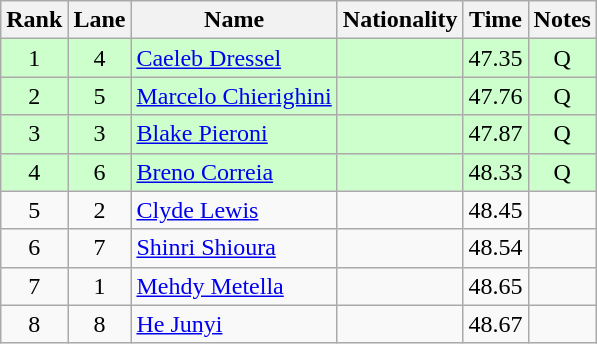<table class="wikitable sortable" style="text-align:center">
<tr>
<th>Rank</th>
<th>Lane</th>
<th>Name</th>
<th>Nationality</th>
<th>Time</th>
<th>Notes</th>
</tr>
<tr bgcolor=ccffcc>
<td>1</td>
<td>4</td>
<td align=left><a href='#'>Caeleb Dressel</a></td>
<td align=left></td>
<td>47.35</td>
<td>Q</td>
</tr>
<tr bgcolor=ccffcc>
<td>2</td>
<td>5</td>
<td align=left><a href='#'>Marcelo Chierighini</a></td>
<td align=left></td>
<td>47.76</td>
<td>Q</td>
</tr>
<tr bgcolor=ccffcc>
<td>3</td>
<td>3</td>
<td align=left><a href='#'>Blake Pieroni</a></td>
<td align=left></td>
<td>47.87</td>
<td>Q</td>
</tr>
<tr bgcolor=ccffcc>
<td>4</td>
<td>6</td>
<td align=left><a href='#'>Breno Correia</a></td>
<td align=left></td>
<td>48.33</td>
<td>Q</td>
</tr>
<tr>
<td>5</td>
<td>2</td>
<td align=left><a href='#'>Clyde Lewis</a></td>
<td align=left></td>
<td>48.45</td>
<td></td>
</tr>
<tr>
<td>6</td>
<td>7</td>
<td align=left><a href='#'>Shinri Shioura</a></td>
<td align=left></td>
<td>48.54</td>
<td></td>
</tr>
<tr>
<td>7</td>
<td>1</td>
<td align=left><a href='#'>Mehdy Metella</a></td>
<td align=left></td>
<td>48.65</td>
<td></td>
</tr>
<tr>
<td>8</td>
<td>8</td>
<td align=left><a href='#'>He Junyi</a></td>
<td align=left></td>
<td>48.67</td>
<td></td>
</tr>
</table>
